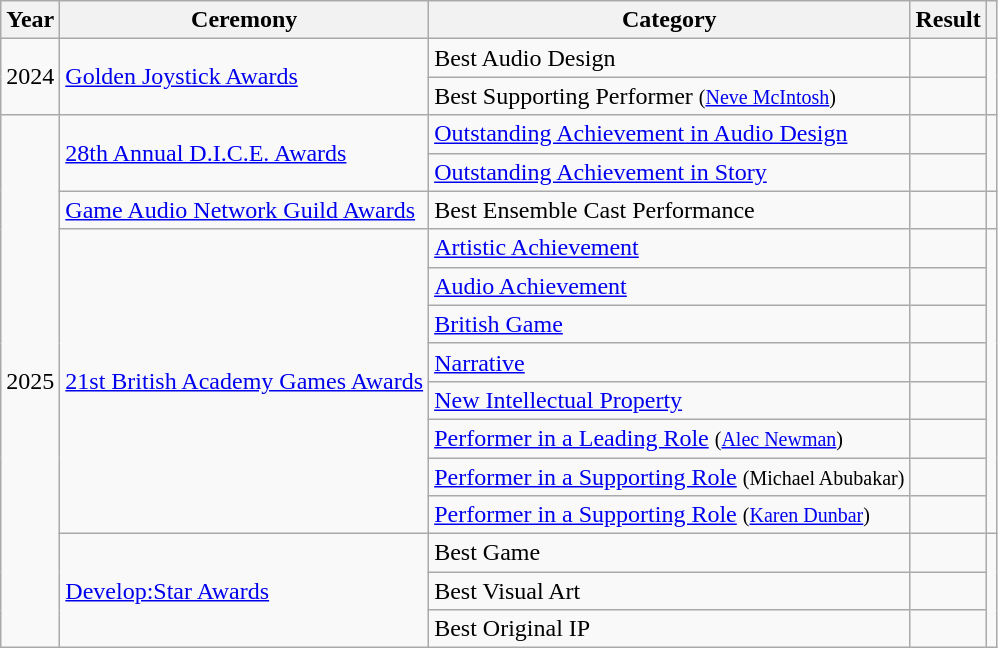<table class="wikitable plainrowheaders sortable" width="auto">
<tr>
<th scope="col">Year</th>
<th scope="col">Ceremony</th>
<th scope="col">Category</th>
<th scope="col">Result</th>
<th scope="col" class="unsortable"></th>
</tr>
<tr>
<td rowspan="2" style="text-align:center;">2024</td>
<td rowspan="2"><a href='#'>Golden Joystick Awards</a></td>
<td>Best Audio Design</td>
<td></td>
<td rowspan="2" style="text-align:center;"></td>
</tr>
<tr>
<td>Best Supporting Performer <small>(<a href='#'>Neve McIntosh</a>)</small></td>
<td></td>
</tr>
<tr>
<td rowspan="14" style="text-align:center;">2025</td>
<td rowspan="2"><a href='#'>28th Annual D.I.C.E. Awards</a></td>
<td><a href='#'>Outstanding Achievement in Audio Design</a></td>
<td></td>
<td rowspan="2" style="text-align:center;"></td>
</tr>
<tr>
<td><a href='#'>Outstanding Achievement in Story</a></td>
<td></td>
</tr>
<tr>
<td><a href='#'>Game Audio Network Guild Awards</a></td>
<td>Best Ensemble Cast Performance</td>
<td></td>
<td align="center"></td>
</tr>
<tr>
<td rowspan="8"><a href='#'>21st British Academy Games Awards</a></td>
<td><a href='#'>Artistic Achievement</a></td>
<td></td>
<td align="center" rowspan="8"></td>
</tr>
<tr>
<td><a href='#'>Audio Achievement</a></td>
<td></td>
</tr>
<tr>
<td><a href='#'>British Game</a></td>
<td></td>
</tr>
<tr>
<td><a href='#'>Narrative</a></td>
<td></td>
</tr>
<tr>
<td><a href='#'>New Intellectual Property</a></td>
<td></td>
</tr>
<tr>
<td><a href='#'>Performer in a Leading Role</a> <small>(<a href='#'>Alec Newman</a>)</small></td>
<td></td>
</tr>
<tr>
<td><a href='#'>Performer in a Supporting Role</a> <small>(Michael Abubakar)</small></td>
<td></td>
</tr>
<tr>
<td><a href='#'>Performer in a Supporting Role</a> <small>(<a href='#'>Karen Dunbar</a>)</small></td>
<td></td>
</tr>
<tr>
<td rowspan="3"><a href='#'>Develop:Star Awards</a></td>
<td>Best Game</td>
<td></td>
<td align="center" rowspan="6"></td>
</tr>
<tr>
<td>Best Visual Art</td>
<td></td>
</tr>
<tr>
<td>Best Original IP</td>
<td></td>
</tr>
</table>
